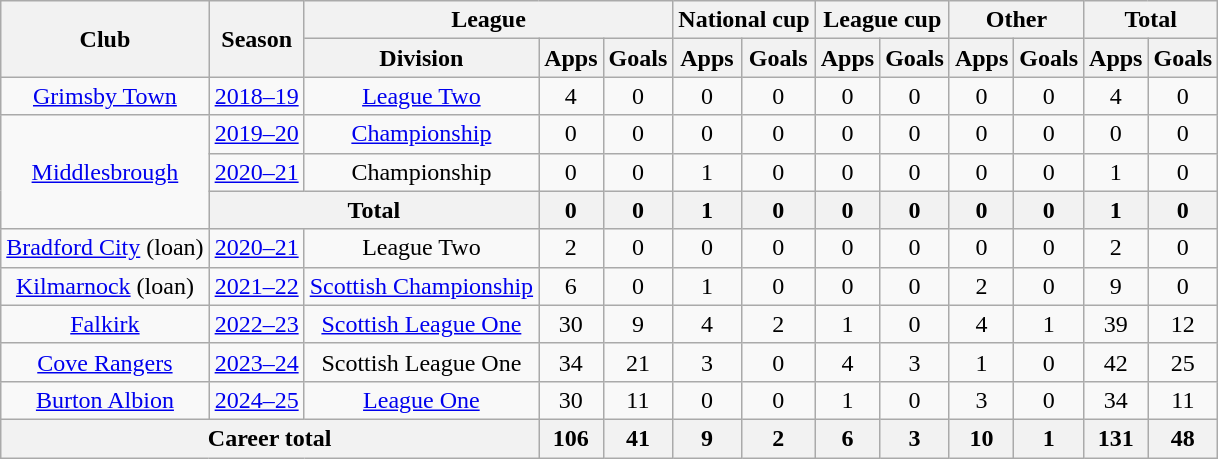<table class="wikitable" style="text-align: center">
<tr>
<th rowspan="2">Club</th>
<th rowspan="2">Season</th>
<th colspan="3">League</th>
<th colspan="2">National cup</th>
<th colspan="2">League cup</th>
<th colspan="2">Other</th>
<th colspan="2">Total</th>
</tr>
<tr>
<th>Division</th>
<th>Apps</th>
<th>Goals</th>
<th>Apps</th>
<th>Goals</th>
<th>Apps</th>
<th>Goals</th>
<th>Apps</th>
<th>Goals</th>
<th>Apps</th>
<th>Goals</th>
</tr>
<tr>
<td><a href='#'>Grimsby Town</a></td>
<td><a href='#'>2018–19</a></td>
<td><a href='#'>League Two</a></td>
<td>4</td>
<td>0</td>
<td>0</td>
<td>0</td>
<td>0</td>
<td>0</td>
<td>0</td>
<td>0</td>
<td>4</td>
<td>0</td>
</tr>
<tr>
<td rowspan="3"><a href='#'>Middlesbrough</a></td>
<td><a href='#'>2019–20</a></td>
<td><a href='#'>Championship</a></td>
<td>0</td>
<td>0</td>
<td>0</td>
<td>0</td>
<td>0</td>
<td>0</td>
<td>0</td>
<td>0</td>
<td>0</td>
<td>0</td>
</tr>
<tr>
<td><a href='#'>2020–21</a></td>
<td>Championship</td>
<td>0</td>
<td>0</td>
<td>1</td>
<td>0</td>
<td>0</td>
<td>0</td>
<td>0</td>
<td>0</td>
<td>1</td>
<td>0</td>
</tr>
<tr>
<th colspan="2">Total</th>
<th>0</th>
<th>0</th>
<th>1</th>
<th>0</th>
<th>0</th>
<th>0</th>
<th>0</th>
<th>0</th>
<th>1</th>
<th>0</th>
</tr>
<tr>
<td><a href='#'>Bradford City</a> (loan)</td>
<td><a href='#'>2020–21</a></td>
<td>League Two</td>
<td>2</td>
<td>0</td>
<td>0</td>
<td>0</td>
<td>0</td>
<td>0</td>
<td>0</td>
<td>0</td>
<td>2</td>
<td>0</td>
</tr>
<tr>
<td><a href='#'>Kilmarnock</a> (loan)</td>
<td><a href='#'>2021–22</a></td>
<td><a href='#'>Scottish Championship</a></td>
<td>6</td>
<td>0</td>
<td>1</td>
<td>0</td>
<td>0</td>
<td>0</td>
<td>2</td>
<td>0</td>
<td>9</td>
<td>0</td>
</tr>
<tr>
<td><a href='#'>Falkirk</a></td>
<td><a href='#'>2022–23</a></td>
<td><a href='#'>Scottish League One</a></td>
<td>30</td>
<td>9</td>
<td>4</td>
<td>2</td>
<td>1</td>
<td>0</td>
<td>4</td>
<td>1</td>
<td>39</td>
<td>12</td>
</tr>
<tr>
<td><a href='#'>Cove Rangers</a></td>
<td><a href='#'>2023–24</a></td>
<td>Scottish League One</td>
<td>34</td>
<td>21</td>
<td>3</td>
<td>0</td>
<td>4</td>
<td>3</td>
<td>1</td>
<td>0</td>
<td>42</td>
<td>25</td>
</tr>
<tr>
<td><a href='#'>Burton Albion</a></td>
<td><a href='#'>2024–25</a></td>
<td><a href='#'>League One</a></td>
<td>30</td>
<td>11</td>
<td>0</td>
<td>0</td>
<td>1</td>
<td>0</td>
<td>3</td>
<td>0</td>
<td>34</td>
<td>11</td>
</tr>
<tr>
<th colspan="3">Career total</th>
<th>106</th>
<th>41</th>
<th>9</th>
<th>2</th>
<th>6</th>
<th>3</th>
<th>10</th>
<th>1</th>
<th>131</th>
<th>48</th>
</tr>
</table>
